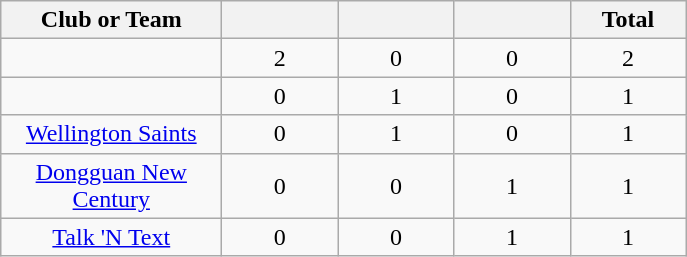<table class="wikitable sortable" style="text-align:center;">
<tr>
<th width=140px>Club or Team</th>
<th width=70px></th>
<th width=70px></th>
<th width=70px></th>
<th width=70px>Total</th>
</tr>
<tr>
<td></td>
<td>2</td>
<td>0</td>
<td>0</td>
<td>2</td>
</tr>
<tr>
<td></td>
<td>0</td>
<td>1</td>
<td>0</td>
<td>1</td>
</tr>
<tr>
<td> <a href='#'>Wellington Saints</a></td>
<td>0</td>
<td>1</td>
<td>0</td>
<td>1</td>
</tr>
<tr>
<td> <a href='#'>Dongguan New Century</a></td>
<td>0</td>
<td>0</td>
<td>1</td>
<td>1</td>
</tr>
<tr>
<td> <a href='#'>Talk 'N Text</a></td>
<td>0</td>
<td>0</td>
<td>1</td>
<td>1</td>
</tr>
</table>
